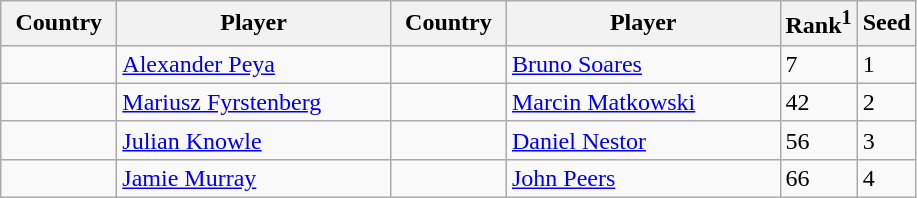<table class="sortable wikitable">
<tr>
<th width="70">Country</th>
<th width="175">Player</th>
<th width="70">Country</th>
<th width="175">Player</th>
<th>Rank<sup>1</sup></th>
<th>Seed</th>
</tr>
<tr>
<td></td>
<td><a href='#'>Alexander Peya</a></td>
<td></td>
<td><a href='#'>Bruno Soares</a></td>
<td>7</td>
<td>1</td>
</tr>
<tr>
<td></td>
<td><a href='#'>Mariusz Fyrstenberg</a></td>
<td></td>
<td><a href='#'>Marcin Matkowski</a></td>
<td>42</td>
<td>2</td>
</tr>
<tr>
<td></td>
<td><a href='#'>Julian Knowle</a></td>
<td></td>
<td><a href='#'>Daniel Nestor</a></td>
<td>56</td>
<td>3</td>
</tr>
<tr>
<td></td>
<td><a href='#'>Jamie Murray</a></td>
<td></td>
<td><a href='#'>John Peers</a></td>
<td>66</td>
<td>4</td>
</tr>
</table>
